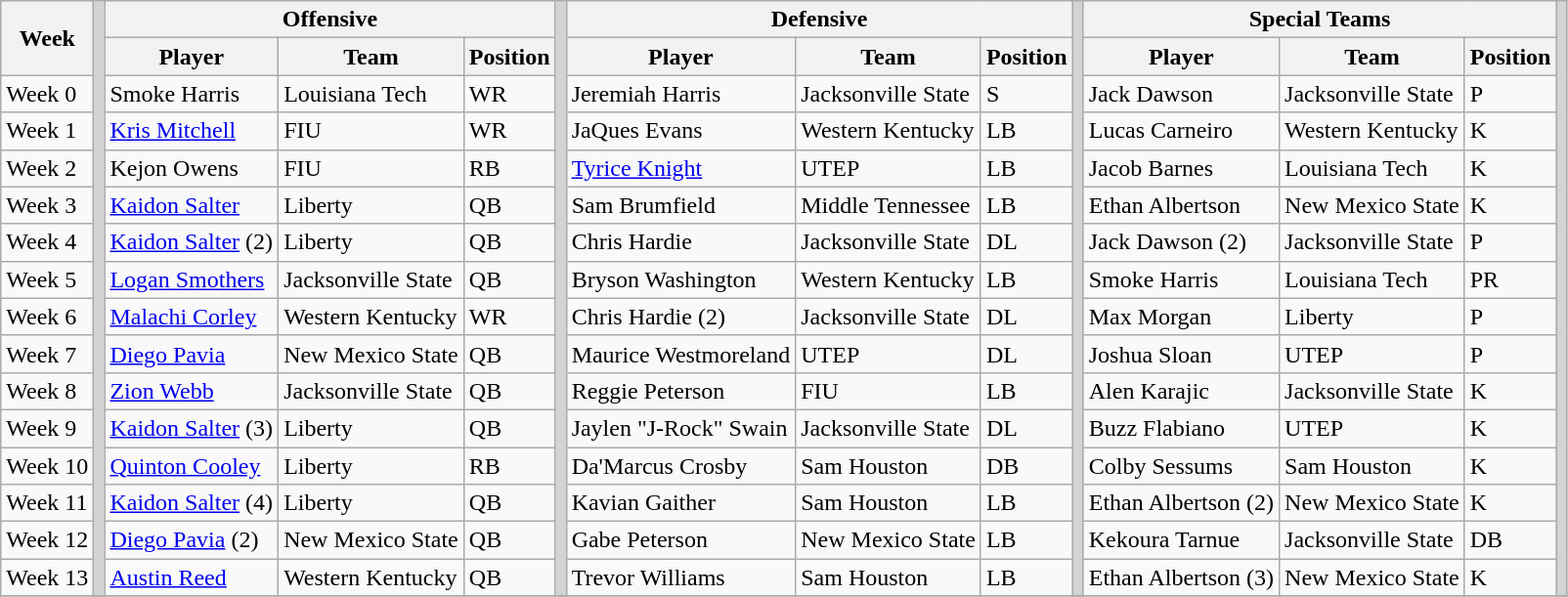<table class="wikitable" border="1">
<tr>
<th rowspan="2">Week</th>
<th rowspan="16" style="background-color:lightgrey;"></th>
<th colspan="3">Offensive</th>
<th rowspan="16" style="background-color:lightgrey;"></th>
<th colspan="3">Defensive</th>
<th rowspan="16" style="background-color:lightgrey;"></th>
<th colspan="3">Special Teams</th>
<th rowspan="16" style="background-color:lightgrey;"></th>
</tr>
<tr>
<th>Player</th>
<th>Team</th>
<th>Position</th>
<th>Player</th>
<th>Team</th>
<th>Position</th>
<th>Player</th>
<th>Team</th>
<th>Position</th>
</tr>
<tr>
<td>Week 0</td>
<td>Smoke Harris</td>
<td>Louisiana Tech</td>
<td>WR</td>
<td>Jeremiah Harris</td>
<td>Jacksonville State</td>
<td>S</td>
<td>Jack Dawson</td>
<td>Jacksonville State</td>
<td>P</td>
</tr>
<tr>
<td>Week 1</td>
<td><a href='#'>Kris Mitchell</a></td>
<td>FIU</td>
<td>WR</td>
<td>JaQues Evans</td>
<td>Western Kentucky</td>
<td>LB</td>
<td>Lucas Carneiro</td>
<td>Western Kentucky</td>
<td>K</td>
</tr>
<tr>
<td>Week 2</td>
<td>Kejon Owens</td>
<td>FIU</td>
<td>RB</td>
<td><a href='#'>Tyrice Knight</a></td>
<td>UTEP</td>
<td>LB</td>
<td>Jacob Barnes</td>
<td>Louisiana Tech</td>
<td>K</td>
</tr>
<tr>
<td>Week 3</td>
<td><a href='#'>Kaidon Salter</a></td>
<td>Liberty</td>
<td>QB</td>
<td>Sam Brumfield</td>
<td>Middle Tennessee</td>
<td>LB</td>
<td>Ethan Albertson</td>
<td>New Mexico State</td>
<td>K</td>
</tr>
<tr>
<td>Week 4</td>
<td><a href='#'>Kaidon Salter</a> (2)</td>
<td>Liberty</td>
<td>QB</td>
<td>Chris Hardie</td>
<td>Jacksonville State</td>
<td>DL</td>
<td>Jack Dawson (2)</td>
<td>Jacksonville State</td>
<td>P</td>
</tr>
<tr>
<td>Week 5</td>
<td><a href='#'>Logan Smothers</a></td>
<td>Jacksonville State</td>
<td>QB</td>
<td>Bryson Washington</td>
<td>Western Kentucky</td>
<td>LB</td>
<td>Smoke Harris</td>
<td>Louisiana Tech</td>
<td>PR</td>
</tr>
<tr>
<td>Week 6</td>
<td><a href='#'>Malachi Corley</a></td>
<td>Western Kentucky</td>
<td>WR</td>
<td>Chris Hardie (2)</td>
<td>Jacksonville State</td>
<td>DL</td>
<td>Max Morgan</td>
<td>Liberty</td>
<td>P</td>
</tr>
<tr>
<td>Week 7</td>
<td><a href='#'>Diego Pavia</a></td>
<td>New Mexico State</td>
<td>QB</td>
<td>Maurice Westmoreland</td>
<td>UTEP</td>
<td>DL</td>
<td>Joshua Sloan</td>
<td>UTEP</td>
<td>P</td>
</tr>
<tr>
<td>Week 8</td>
<td><a href='#'>Zion Webb</a></td>
<td>Jacksonville State</td>
<td>QB</td>
<td>Reggie Peterson</td>
<td>FIU</td>
<td>LB</td>
<td>Alen Karajic</td>
<td>Jacksonville State</td>
<td>K</td>
</tr>
<tr>
<td>Week 9</td>
<td><a href='#'>Kaidon Salter</a> (3)</td>
<td>Liberty</td>
<td>QB</td>
<td>Jaylen "J-Rock" Swain</td>
<td>Jacksonville State</td>
<td>DL</td>
<td>Buzz Flabiano</td>
<td>UTEP</td>
<td>K</td>
</tr>
<tr>
<td>Week 10</td>
<td><a href='#'>Quinton Cooley</a></td>
<td>Liberty</td>
<td>RB</td>
<td>Da'Marcus Crosby</td>
<td>Sam Houston</td>
<td>DB</td>
<td>Colby Sessums</td>
<td>Sam Houston</td>
<td>K</td>
</tr>
<tr>
<td>Week 11</td>
<td><a href='#'>Kaidon Salter</a> (4)</td>
<td>Liberty</td>
<td>QB</td>
<td>Kavian Gaither</td>
<td>Sam Houston</td>
<td>LB</td>
<td>Ethan Albertson (2)</td>
<td>New Mexico State</td>
<td>K</td>
</tr>
<tr>
<td>Week 12</td>
<td><a href='#'>Diego Pavia</a> (2)</td>
<td>New Mexico State</td>
<td>QB</td>
<td>Gabe Peterson</td>
<td>New Mexico State</td>
<td>LB</td>
<td>Kekoura Tarnue</td>
<td>Jacksonville State</td>
<td>DB</td>
</tr>
<tr>
<td>Week 13</td>
<td><a href='#'>Austin Reed</a></td>
<td>Western Kentucky</td>
<td>QB</td>
<td>Trevor Williams</td>
<td>Sam Houston</td>
<td>LB</td>
<td>Ethan Albertson (3)</td>
<td>New Mexico State</td>
<td>K</td>
</tr>
<tr>
</tr>
</table>
